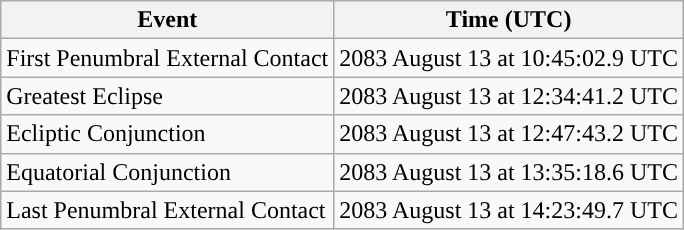<table class="wikitable">
<tr>
<th>Event</th>
<th>Time (UTC)</th>
</tr>
<tr>
<td>First Penumbral External Contact</td>
<td>2083 August 13 at 10:45:02.9 UTC</td>
</tr>
<tr>
<td>Greatest Eclipse</td>
<td>2083 August 13 at 12:34:41.2 UTC</td>
</tr>
<tr>
<td>Ecliptic Conjunction</td>
<td>2083 August 13 at 12:47:43.2 UTC</td>
</tr>
<tr>
<td>Equatorial Conjunction</td>
<td>2083 August 13 at 13:35:18.6 UTC</td>
</tr>
<tr>
<td>Last Penumbral External Contact</td>
<td>2083 August 13 at 14:23:49.7 UTC</td>
</tr>
</table>
